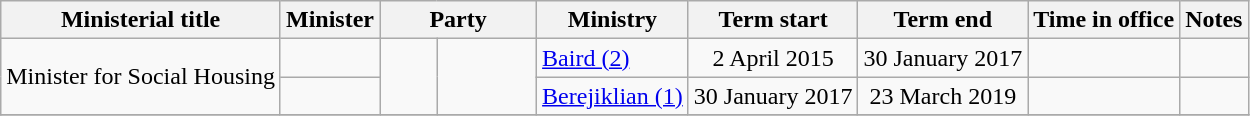<table class="wikitable sortable">
<tr>
<th>Ministerial title</th>
<th>Minister</th>
<th colspan="2">Party</th>
<th>Ministry</th>
<th data-sort-type="date">Term start</th>
<th data-sort-type=date>Term end</th>
<th>Time in office</th>
<th class="unsortable">Notes</th>
</tr>
<tr>
<td rowspan=2>Minister for Social Housing</td>
<td></td>
<td rowspan=2 > </td>
<td rowspan=2 width=8%></td>
<td><a href='#'>Baird (2)</a></td>
<td align=center>2 April 2015</td>
<td align=center>30 January 2017</td>
<td align=right></td>
<td></td>
</tr>
<tr>
<td></td>
<td><a href='#'>Berejiklian (1)</a></td>
<td align=center>30 January 2017</td>
<td align=center>23 March 2019</td>
<td align=right></td>
<td></td>
</tr>
<tr>
</tr>
</table>
